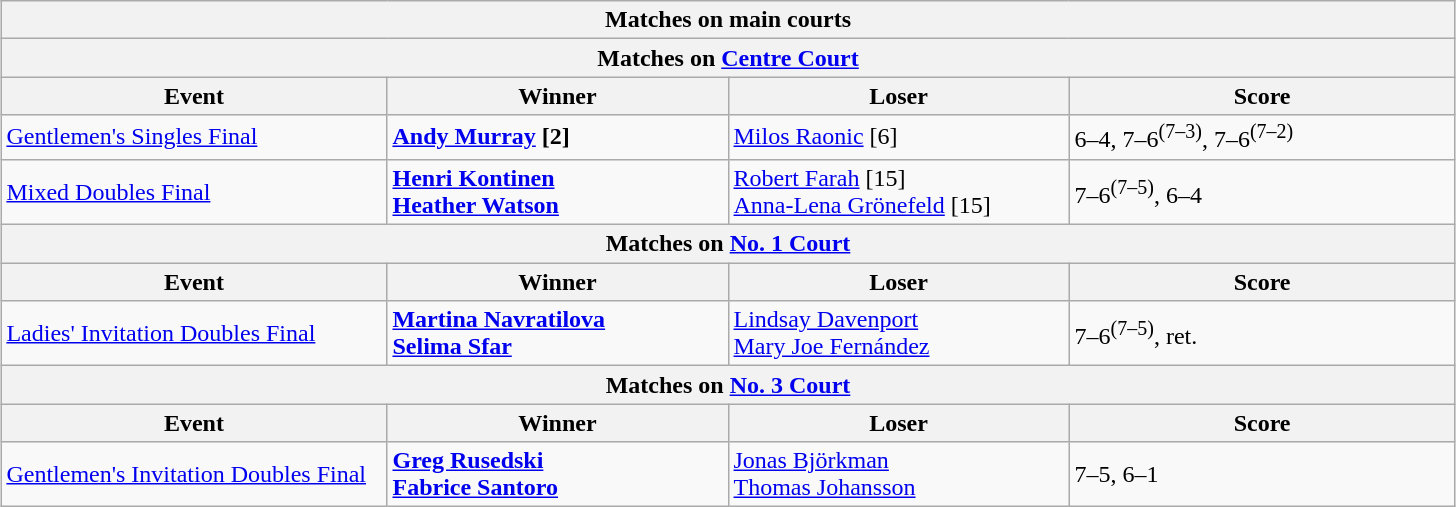<table class="wikitable collapsible uncollapsed" style="margin:auto;">
<tr>
<th colspan="4" style="white-space:nowrap;">Matches on main courts</th>
</tr>
<tr>
<th colspan="4">Matches on <a href='#'>Centre Court</a></th>
</tr>
<tr>
<th width=250>Event</th>
<th width=220>Winner</th>
<th width=220>Loser</th>
<th width=250>Score</th>
</tr>
<tr>
<td><a href='#'>Gentlemen's Singles Final</a></td>
<td><strong> <a href='#'>Andy Murray</a> [2]</strong></td>
<td> <a href='#'>Milos Raonic</a> [6]</td>
<td>6–4, 7–6<sup>(7–3)</sup>, 7–6<sup>(7–2)</sup></td>
</tr>
<tr>
<td><a href='#'>Mixed Doubles Final</a></td>
<td><strong> <a href='#'>Henri Kontinen</a><br> <a href='#'>Heather Watson</a></strong></td>
<td> <a href='#'>Robert Farah</a> [15]<br> <a href='#'>Anna-Lena Grönefeld</a> [15]</td>
<td>7–6<sup>(7–5)</sup>, 6–4</td>
</tr>
<tr>
<th colspan="4">Matches on <a href='#'>No. 1 Court</a></th>
</tr>
<tr>
<th width=220>Event</th>
<th width=220>Winner</th>
<th width=220>Loser</th>
<th width=250>Score</th>
</tr>
<tr>
<td><a href='#'>Ladies' Invitation Doubles Final</a></td>
<td><strong> <a href='#'>Martina Navratilova</a><br> <a href='#'>Selima Sfar</a></strong></td>
<td> <a href='#'>Lindsay Davenport</a><br> <a href='#'>Mary Joe Fernández</a></td>
<td>7–6<sup>(7–5)</sup>, ret.</td>
</tr>
<tr>
<th colspan="4">Matches on <a href='#'>No. 3 Court</a></th>
</tr>
<tr>
<th width=220>Event</th>
<th width=220>Winner</th>
<th width=220>Loser</th>
<th width=250>Score</th>
</tr>
<tr>
<td><a href='#'>Gentlemen's Invitation Doubles Final</a></td>
<td><strong> <a href='#'>Greg Rusedski</a><br> <a href='#'>Fabrice Santoro</a></strong></td>
<td> <a href='#'>Jonas Björkman</a><br> <a href='#'>Thomas Johansson</a></td>
<td>7–5, 6–1</td>
</tr>
</table>
